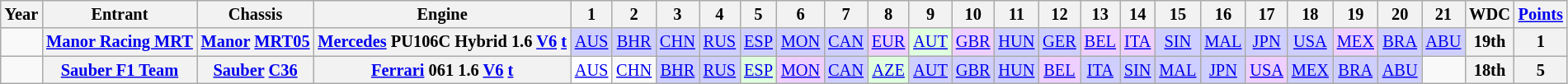<table class="wikitable" style="text-align:center; font-size:85%">
<tr>
<th>Year</th>
<th>Entrant</th>
<th>Chassis</th>
<th>Engine</th>
<th>1</th>
<th>2</th>
<th>3</th>
<th>4</th>
<th>5</th>
<th>6</th>
<th>7</th>
<th>8</th>
<th>9</th>
<th>10</th>
<th>11</th>
<th>12</th>
<th>13</th>
<th>14</th>
<th>15</th>
<th>16</th>
<th>17</th>
<th>18</th>
<th>19</th>
<th>20</th>
<th>21</th>
<th>WDC</th>
<th><a href='#'>Points</a></th>
</tr>
<tr>
<td></td>
<th nowrap><a href='#'>Manor Racing MRT</a></th>
<th nowrap><a href='#'>Manor</a> <a href='#'>MRT05</a></th>
<th nowrap><a href='#'>Mercedes</a> PU106C Hybrid 1.6 <a href='#'>V6</a> <a href='#'>t</a></th>
<td style="background:#CFCFFF;"><a href='#'>AUS</a><br></td>
<td style="background:#CFCFFF;"><a href='#'>BHR</a><br></td>
<td style="background:#CFCFFF;"><a href='#'>CHN</a><br></td>
<td style="background:#CFCFFF;"><a href='#'>RUS</a><br></td>
<td style="background:#CFCFFF;"><a href='#'>ESP</a><br></td>
<td style="background:#CFCFFF;"><a href='#'>MON</a><br></td>
<td style="background:#CFCFFF;"><a href='#'>CAN</a><br></td>
<td style="background:#EFCFFF;"><a href='#'>EUR</a><br></td>
<td style="background:#DFFFDF;"><a href='#'>AUT</a><br></td>
<td style="background:#EFCFFF;"><a href='#'>GBR</a><br></td>
<td style="background:#CFCFFF;"><a href='#'>HUN</a><br></td>
<td style="background:#CFCFFF;"><a href='#'>GER</a><br></td>
<td style="background:#EFCFFF;"><a href='#'>BEL</a><br></td>
<td style="background:#EFCFFF;"><a href='#'>ITA</a><br></td>
<td style="background:#CFCFFF;"><a href='#'>SIN</a><br></td>
<td style="background:#CFCFFF;"><a href='#'>MAL</a><br></td>
<td style="background:#CFCFFF;"><a href='#'>JPN</a><br></td>
<td style="background:#CFCFFF;"><a href='#'>USA</a><br></td>
<td style="background:#EFCFFF;"><a href='#'>MEX</a><br></td>
<td style="background:#CFCFFF;"><a href='#'>BRA</a><br></td>
<td style="background:#CFCFFF;"><a href='#'>ABU</a><br></td>
<th>19th</th>
<th>1</th>
</tr>
<tr>
<td></td>
<th nowrap><a href='#'>Sauber F1 Team</a></th>
<th nowrap><a href='#'>Sauber</a> <a href='#'>C36</a></th>
<th nowrap><a href='#'>Ferrari</a> 061 1.6 <a href='#'>V6</a> <a href='#'>t</a></th>
<td style="background:#FFFFFF;"><a href='#'>AUS</a><br></td>
<td><a href='#'>CHN</a></td>
<td style="background:#CFCFFF;"><a href='#'>BHR</a><br></td>
<td style="background:#CFCFFF;"><a href='#'>RUS</a><br></td>
<td style="background:#DFFFDF;"><a href='#'>ESP</a><br></td>
<td style="background:#EFCFFF;"><a href='#'>MON</a><br></td>
<td style="background:#CFCFFF;"><a href='#'>CAN</a><br></td>
<td style="background:#DFFFDF;"><a href='#'>AZE</a><br></td>
<td style="background:#CFCFFF;"><a href='#'>AUT</a><br></td>
<td style="background:#CFCFFF;"><a href='#'>GBR</a><br></td>
<td style="background:#CFCFFF;"><a href='#'>HUN</a><br></td>
<td style="background:#EFCFFF;"><a href='#'>BEL</a><br></td>
<td style="background:#CFCFFF;"><a href='#'>ITA</a><br></td>
<td style="background:#CFCFFF;"><a href='#'>SIN</a><br></td>
<td style="background:#CFCFFF;"><a href='#'>MAL</a><br></td>
<td style="background:#CFCFFF;"><a href='#'>JPN</a><br></td>
<td style="background:#EFCFFF;"><a href='#'>USA</a><br></td>
<td style="background:#CFCFFF;"><a href='#'>MEX</a><br></td>
<td style="background:#CFCFFF;"><a href='#'>BRA</a><br></td>
<td style="background:#CFCFFF;"><a href='#'>ABU</a><br></td>
<td></td>
<th>18th</th>
<th>5</th>
</tr>
</table>
